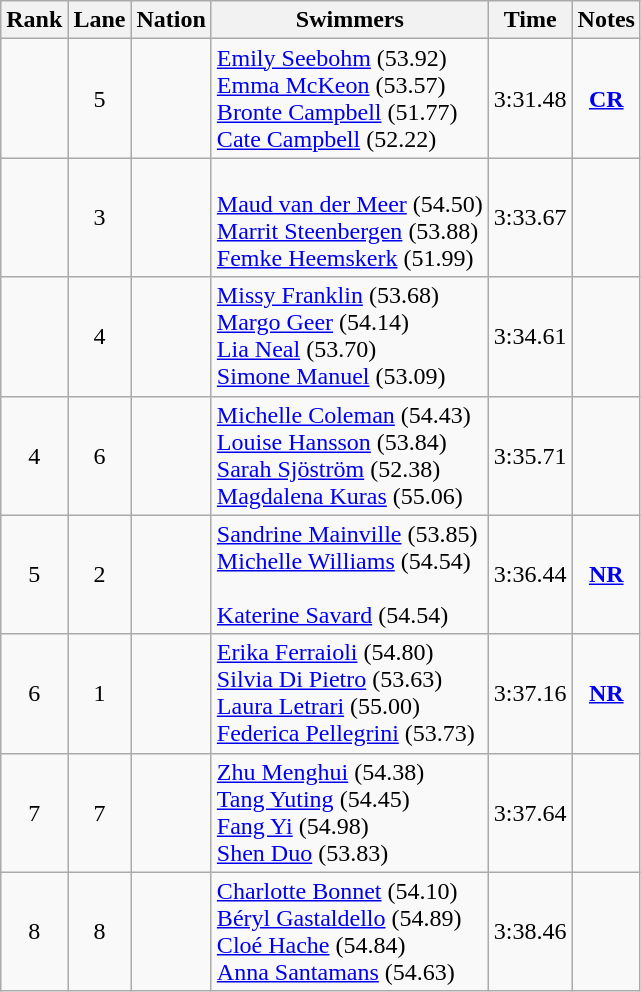<table class="wikitable sortable" style="text-align:center">
<tr>
<th>Rank</th>
<th>Lane</th>
<th>Nation</th>
<th>Swimmers</th>
<th>Time</th>
<th>Notes</th>
</tr>
<tr>
<td></td>
<td>5</td>
<td align=left></td>
<td align=left><a href='#'>Emily Seebohm</a> (53.92)<br><a href='#'>Emma McKeon</a> (53.57)<br><a href='#'>Bronte Campbell</a> (51.77)<br><a href='#'>Cate Campbell</a> (52.22)</td>
<td>3:31.48</td>
<td><strong><a href='#'>CR</a></strong></td>
</tr>
<tr>
<td></td>
<td>3</td>
<td align=left></td>
<td align=left><br><a href='#'>Maud van der Meer</a> (54.50)<br><a href='#'>Marrit Steenbergen</a> (53.88)<br><a href='#'>Femke Heemskerk</a> (51.99)</td>
<td>3:33.67</td>
<td></td>
</tr>
<tr>
<td></td>
<td>4</td>
<td align=left></td>
<td align=left><a href='#'>Missy Franklin</a> (53.68)<br><a href='#'>Margo Geer</a> (54.14)<br><a href='#'>Lia Neal</a> (53.70)<br><a href='#'>Simone Manuel</a> (53.09)</td>
<td>3:34.61</td>
<td></td>
</tr>
<tr>
<td>4</td>
<td>6</td>
<td align=left></td>
<td align=left><a href='#'>Michelle Coleman</a> (54.43)<br><a href='#'>Louise Hansson</a> (53.84)<br><a href='#'>Sarah Sjöström</a> (52.38)<br><a href='#'>Magdalena Kuras</a> (55.06)</td>
<td>3:35.71</td>
<td></td>
</tr>
<tr>
<td>5</td>
<td>2</td>
<td align=left></td>
<td align=left><a href='#'>Sandrine Mainville</a> (53.85)<br><a href='#'>Michelle Williams</a> (54.54)<br><br><a href='#'>Katerine Savard</a> (54.54)</td>
<td>3:36.44</td>
<td><strong><a href='#'>NR</a></strong></td>
</tr>
<tr>
<td>6</td>
<td>1</td>
<td align=left></td>
<td align=left><a href='#'>Erika Ferraioli</a> (54.80)<br><a href='#'>Silvia Di Pietro</a> (53.63)<br><a href='#'>Laura Letrari</a> (55.00)<br><a href='#'>Federica Pellegrini</a> (53.73)</td>
<td>3:37.16</td>
<td><strong><a href='#'>NR</a></strong></td>
</tr>
<tr>
<td>7</td>
<td>7</td>
<td align=left></td>
<td align=left><a href='#'>Zhu Menghui</a> (54.38)<br><a href='#'>Tang Yuting</a> (54.45)<br><a href='#'>Fang Yi</a> (54.98)<br><a href='#'>Shen Duo</a> (53.83)</td>
<td>3:37.64</td>
<td></td>
</tr>
<tr>
<td>8</td>
<td>8</td>
<td align=left></td>
<td align=left><a href='#'>Charlotte Bonnet</a> (54.10)<br><a href='#'>Béryl Gastaldello</a> (54.89)<br><a href='#'>Cloé Hache</a> (54.84)<br><a href='#'>Anna Santamans</a> (54.63)</td>
<td>3:38.46</td>
<td></td>
</tr>
</table>
